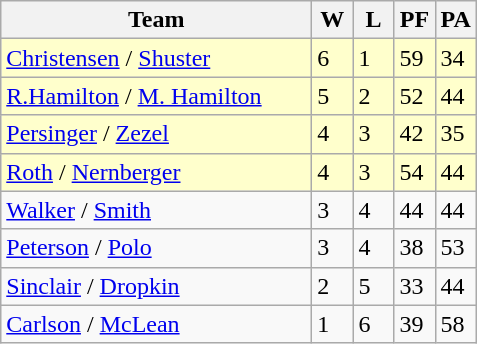<table class=wikitable>
<tr>
<th width=200>Team</th>
<th width=20>W</th>
<th width=20>L</th>
<th width=20>PF</th>
<th width=20>PA</th>
</tr>
<tr bgcolor=#ffffcc>
<td>  <a href='#'>Christensen</a> / <a href='#'>Shuster</a></td>
<td>6</td>
<td>1</td>
<td>59</td>
<td>34</td>
</tr>
<tr bgcolor=#ffffcc>
<td> <a href='#'>R.Hamilton</a> / <a href='#'>M. Hamilton</a></td>
<td>5</td>
<td>2</td>
<td>52</td>
<td>44</td>
</tr>
<tr bgcolor=#ffffcc>
<td> <a href='#'>Persinger</a> / <a href='#'>Zezel</a></td>
<td>4</td>
<td>3</td>
<td>42</td>
<td>35</td>
</tr>
<tr bgcolor=#ffffcc>
<td> <a href='#'>Roth</a> / <a href='#'>Nernberger</a></td>
<td>4</td>
<td>3</td>
<td>54</td>
<td>44</td>
</tr>
<tr>
<td> <a href='#'>Walker</a> / <a href='#'>Smith</a></td>
<td>3</td>
<td>4</td>
<td>44</td>
<td>44</td>
</tr>
<tr>
<td> <a href='#'>Peterson</a> / <a href='#'>Polo</a></td>
<td>3</td>
<td>4</td>
<td>38</td>
<td>53</td>
</tr>
<tr>
<td> <a href='#'>Sinclair</a> / <a href='#'>Dropkin</a></td>
<td>2</td>
<td>5</td>
<td>33</td>
<td>44</td>
</tr>
<tr>
<td>  <a href='#'>Carlson</a> / <a href='#'>McLean</a></td>
<td>1</td>
<td>6</td>
<td>39</td>
<td>58</td>
</tr>
</table>
